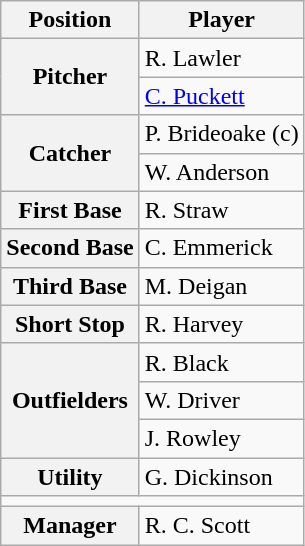<table class="wikitable" border="1">
<tr>
<th>Position</th>
<th>Player</th>
</tr>
<tr>
<th rowspan=2>Pitcher</th>
<td> R. Lawler</td>
</tr>
<tr>
<td> <a href='#'>C. Puckett</a></td>
</tr>
<tr>
<th rowspan=2>Catcher</th>
<td> P. Brideoake (c)</td>
</tr>
<tr>
<td> W. Anderson</td>
</tr>
<tr>
<th>First Base</th>
<td> R. Straw</td>
</tr>
<tr>
<th>Second Base</th>
<td> C. Emmerick</td>
</tr>
<tr>
<th>Third Base</th>
<td> M. Deigan</td>
</tr>
<tr>
<th>Short Stop</th>
<td> R. Harvey</td>
</tr>
<tr>
<th rowspan=3>Outfielders</th>
<td> R. Black</td>
</tr>
<tr>
<td> W. Driver</td>
</tr>
<tr>
<td> J. Rowley</td>
</tr>
<tr>
<th>Utility</th>
<td> G. Dickinson</td>
</tr>
<tr>
<td colspan=2></td>
</tr>
<tr>
<th>Manager</th>
<td> R. C. Scott</td>
</tr>
</table>
